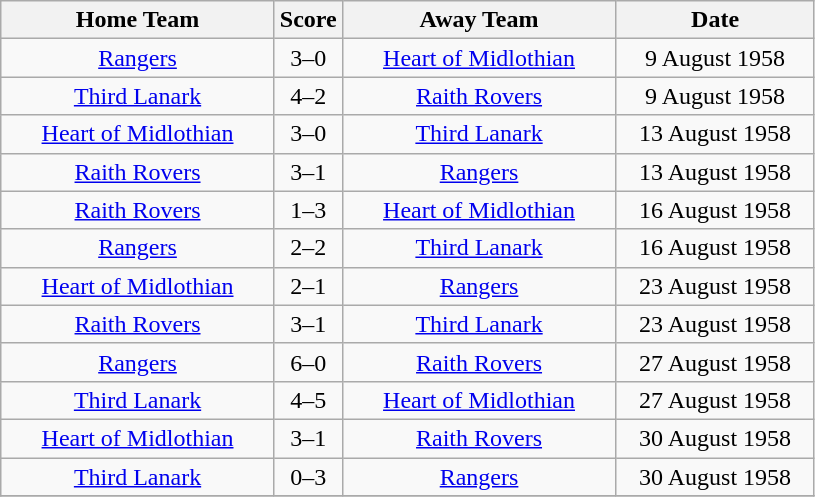<table class="wikitable" style="text-align:center;">
<tr>
<th width=175>Home Team</th>
<th width=20>Score</th>
<th width=175>Away Team</th>
<th width= 125>Date</th>
</tr>
<tr>
<td><a href='#'>Rangers</a></td>
<td>3–0</td>
<td><a href='#'>Heart of Midlothian</a></td>
<td>9 August 1958</td>
</tr>
<tr>
<td><a href='#'>Third Lanark</a></td>
<td>4–2</td>
<td><a href='#'>Raith Rovers</a></td>
<td>9 August 1958</td>
</tr>
<tr>
<td><a href='#'>Heart of Midlothian</a></td>
<td>3–0</td>
<td><a href='#'>Third Lanark</a></td>
<td>13 August 1958</td>
</tr>
<tr>
<td><a href='#'>Raith Rovers</a></td>
<td>3–1</td>
<td><a href='#'>Rangers</a></td>
<td>13 August 1958</td>
</tr>
<tr>
<td><a href='#'>Raith Rovers</a></td>
<td>1–3</td>
<td><a href='#'>Heart of Midlothian</a></td>
<td>16 August 1958</td>
</tr>
<tr>
<td><a href='#'>Rangers</a></td>
<td>2–2</td>
<td><a href='#'>Third Lanark</a></td>
<td>16 August 1958</td>
</tr>
<tr>
<td><a href='#'>Heart of Midlothian</a></td>
<td>2–1</td>
<td><a href='#'>Rangers</a></td>
<td>23 August 1958</td>
</tr>
<tr>
<td><a href='#'>Raith Rovers</a></td>
<td>3–1</td>
<td><a href='#'>Third Lanark</a></td>
<td>23 August 1958</td>
</tr>
<tr>
<td><a href='#'>Rangers</a></td>
<td>6–0</td>
<td><a href='#'>Raith Rovers</a></td>
<td>27 August 1958</td>
</tr>
<tr>
<td><a href='#'>Third Lanark</a></td>
<td>4–5</td>
<td><a href='#'>Heart of Midlothian</a></td>
<td>27 August 1958</td>
</tr>
<tr>
<td><a href='#'>Heart of Midlothian</a></td>
<td>3–1</td>
<td><a href='#'>Raith Rovers</a></td>
<td>30 August 1958</td>
</tr>
<tr>
<td><a href='#'>Third Lanark</a></td>
<td>0–3</td>
<td><a href='#'>Rangers</a></td>
<td>30 August 1958</td>
</tr>
<tr>
</tr>
</table>
